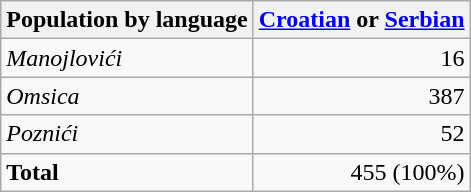<table class="wikitable sortable">
<tr>
<th>Population by language</th>
<th><a href='#'>Croatian</a> or <a href='#'>Serbian</a></th>
</tr>
<tr>
<td><em>Manojlovići</em></td>
<td align="right">16</td>
</tr>
<tr>
<td><em>Omsica</em></td>
<td align="right">387</td>
</tr>
<tr>
<td><em>Poznići</em></td>
<td align="right">52</td>
</tr>
<tr>
<td><strong>Total</strong></td>
<td align="right">455 (100%)</td>
</tr>
</table>
